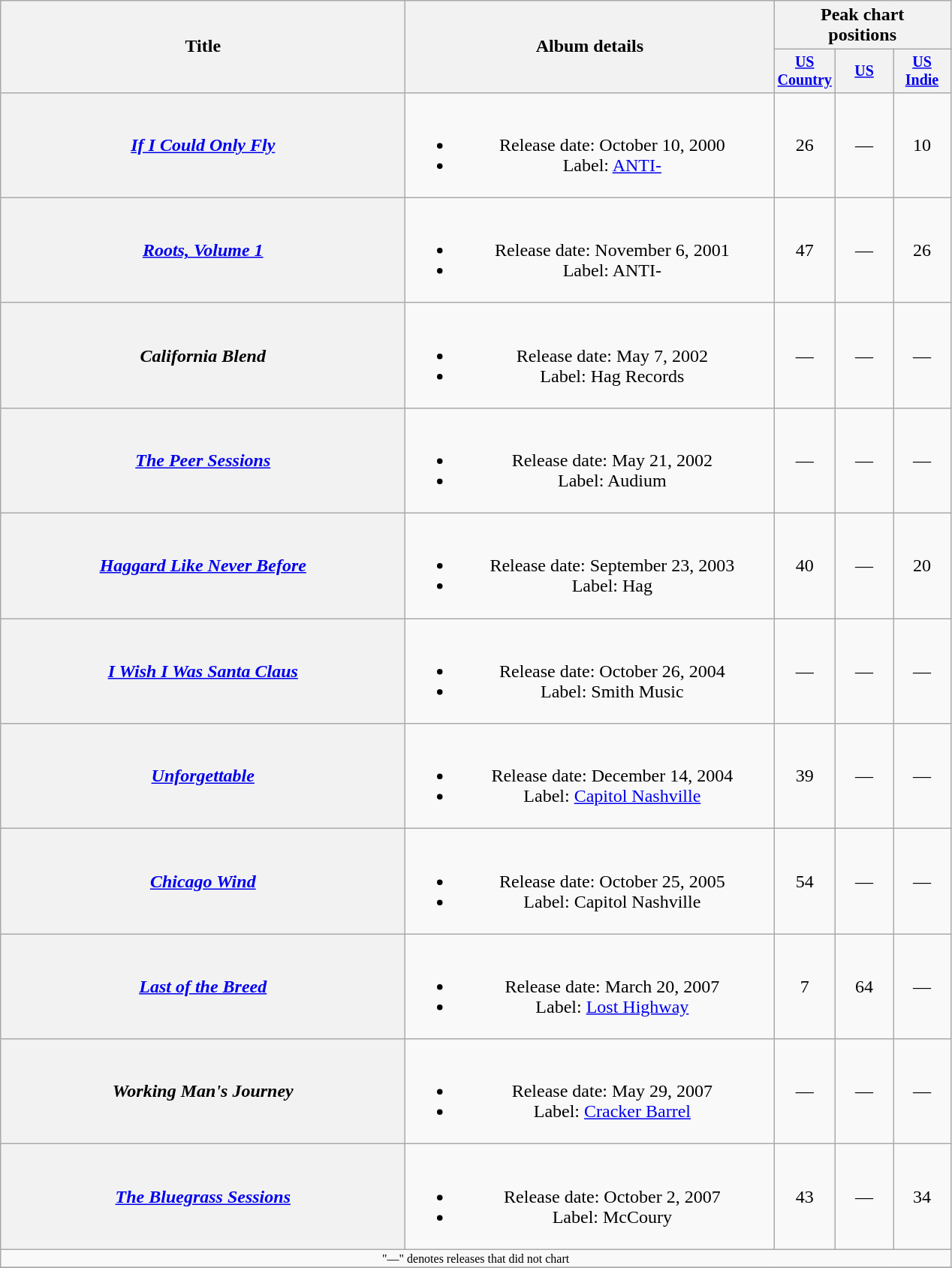<table class="wikitable plainrowheaders" style="text-align:center;">
<tr>
<th rowspan="2" style="width:22em;">Title</th>
<th rowspan="2" style="width:20em;">Album details</th>
<th colspan="3">Peak chart<br>positions</th>
</tr>
<tr style="font-size:smaller;">
<th width="45"><a href='#'>US Country</a></th>
<th width="45"><a href='#'>US</a></th>
<th width="45"><a href='#'>US Indie</a></th>
</tr>
<tr>
<th scope="row"><em><a href='#'>If I Could Only Fly</a></em></th>
<td><br><ul><li>Release date: October 10, 2000</li><li>Label: <a href='#'>ANTI-</a></li></ul></td>
<td>26</td>
<td>—</td>
<td>10</td>
</tr>
<tr>
<th scope="row"><em><a href='#'>Roots, Volume 1</a></em></th>
<td><br><ul><li>Release date: November 6, 2001</li><li>Label: ANTI-</li></ul></td>
<td>47</td>
<td>—</td>
<td>26</td>
</tr>
<tr>
<th scope="row"><em>California Blend</em> </th>
<td><br><ul><li>Release date: May 7, 2002</li><li>Label: Hag Records</li></ul></td>
<td>—</td>
<td>—</td>
<td>—</td>
</tr>
<tr>
<th scope="row"><em><a href='#'>The Peer Sessions</a></em></th>
<td><br><ul><li>Release date: May 21, 2002</li><li>Label: Audium</li></ul></td>
<td>—</td>
<td>—</td>
<td>—</td>
</tr>
<tr>
<th scope="row"><em><a href='#'>Haggard Like Never Before</a></em></th>
<td><br><ul><li>Release date: September 23, 2003</li><li>Label: Hag</li></ul></td>
<td>40</td>
<td>—</td>
<td>20</td>
</tr>
<tr>
<th scope="row"><em><a href='#'>I Wish I Was Santa Claus</a></em></th>
<td><br><ul><li>Release date: October 26, 2004</li><li>Label: Smith Music</li></ul></td>
<td>—</td>
<td>—</td>
<td>—</td>
</tr>
<tr>
<th scope="row"><em><a href='#'>Unforgettable</a></em></th>
<td><br><ul><li>Release date: December 14, 2004</li><li>Label: <a href='#'>Capitol Nashville</a></li></ul></td>
<td>39</td>
<td>—</td>
<td>—</td>
</tr>
<tr>
<th scope="row"><em><a href='#'>Chicago Wind</a></em></th>
<td><br><ul><li>Release date: October 25, 2005</li><li>Label: Capitol Nashville</li></ul></td>
<td>54</td>
<td>—</td>
<td>—</td>
</tr>
<tr>
<th scope="row"><em><a href='#'>Last of the Breed</a></em> </th>
<td><br><ul><li>Release date: March 20, 2007</li><li>Label: <a href='#'>Lost Highway</a></li></ul></td>
<td>7</td>
<td>64</td>
<td>—</td>
</tr>
<tr>
<th scope="row"><em>Working Man's Journey</em></th>
<td><br><ul><li>Release date: May 29, 2007</li><li>Label: <a href='#'>Cracker Barrel</a></li></ul></td>
<td>—</td>
<td>—</td>
<td>—</td>
</tr>
<tr>
<th scope="row"><em><a href='#'>The Bluegrass Sessions</a></em></th>
<td><br><ul><li>Release date: October 2, 2007</li><li>Label: McCoury</li></ul></td>
<td>43</td>
<td>—</td>
<td>34</td>
</tr>
<tr>
<td colspan="5" style="font-size: 8pt">"—" denotes releases that did not chart</td>
</tr>
<tr>
</tr>
</table>
